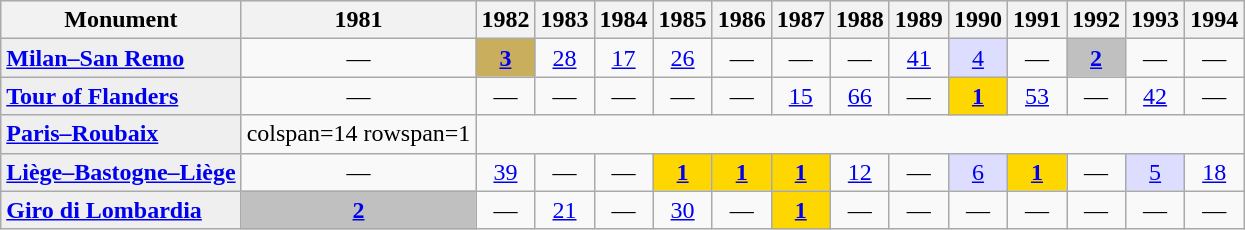<table class="wikitable">
<tr style="background:#EEEEEE;">
<th>Monument</th>
<th scope="col">1981</th>
<th scope="col">1982</th>
<th scope="col">1983</th>
<th scope="col">1984</th>
<th scope="col">1985</th>
<th scope="col">1986</th>
<th scope="col">1987</th>
<th scope="col">1988</th>
<th scope="col">1989</th>
<th scope="col">1990</th>
<th scope="col">1991</th>
<th scope="col">1992</th>
<th scope="col">1993</th>
<th scope="col">1994</th>
</tr>
<tr style="text-align:center;">
<td style="text-align:left; background:#efefef;"><strong><a href='#'>Milan–San Remo</a></strong></td>
<td>—</td>
<td style="text-align:center; background:#C9AE5D;"><strong><a href='#'>3</a></strong></td>
<td style="text-align:center;"><a href='#'>28</a></td>
<td style="text-align:center;"><a href='#'>17</a></td>
<td style="text-align:center;"><a href='#'>26</a></td>
<td>—</td>
<td>—</td>
<td>—</td>
<td style="text-align:center;"><a href='#'>41</a></td>
<td style="text-align:center; background:#ddf;"><a href='#'>4</a></td>
<td>—</td>
<td style="text-align:center; background:#C0C0C0;"><strong><a href='#'>2</a></strong></td>
<td>—</td>
<td>—</td>
</tr>
<tr style="text-align:center;">
<td style="text-align:left; background:#efefef;"><strong><a href='#'>Tour of Flanders</a></strong></td>
<td>—</td>
<td>—</td>
<td>—</td>
<td>—</td>
<td>—</td>
<td>—</td>
<td style="text-align:center;"><a href='#'>15</a></td>
<td style="text-align:center;"><a href='#'>66</a></td>
<td>—</td>
<td style="text-align:center; background:#FFD700;"><strong><a href='#'>1</a></strong></td>
<td style="text-align:center;"><a href='#'>53</a></td>
<td>—</td>
<td style="text-align:center;"><a href='#'>42</a></td>
<td>—</td>
</tr>
<tr style="text-align:center;">
<td style="text-align:left; background:#efefef;"><strong><a href='#'>Paris–Roubaix</a></strong></td>
<td>colspan=14 rowspan=1 </td>
</tr>
<tr style="text-align:center;">
<td style="text-align:left; background:#efefef;"><strong><a href='#'>Liège–Bastogne–Liège</a></strong></td>
<td>—</td>
<td style="text-align:center;"><a href='#'>39</a></td>
<td>—</td>
<td>—</td>
<td style="text-align:center; background:#FFD700;"><strong><a href='#'>1</a></strong></td>
<td style="text-align:center; background:#FFD700;"><strong><a href='#'>1</a></strong></td>
<td style="text-align:center; background:#FFD700;"><strong><a href='#'>1</a></strong></td>
<td style="text-align:center;"><a href='#'>12</a></td>
<td>—</td>
<td style="text-align:center; background:#ddf;"><a href='#'>6</a></td>
<td style="text-align:center; background:#FFD700;"><strong><a href='#'>1</a></strong></td>
<td>—</td>
<td style="text-align:center; background:#ddf;"><a href='#'>5</a></td>
<td style="text-align:center;"><a href='#'>18</a></td>
</tr>
<tr style="text-align:center;">
<td style="text-align:left; background:#efefef;"><strong><a href='#'>Giro di Lombardia</a></strong></td>
<td style="text-align:center; background:#C0C0C0;"><strong><a href='#'>2</a></strong></td>
<td>—</td>
<td style="text-align:center;"><a href='#'>21</a></td>
<td>—</td>
<td style="text-align:center;"><a href='#'>30</a></td>
<td>—</td>
<td style="text-align:center; background:#FFD700;"><strong><a href='#'>1</a></strong></td>
<td>—</td>
<td>—</td>
<td>—</td>
<td>—</td>
<td>—</td>
<td>—</td>
<td>—</td>
</tr>
</table>
